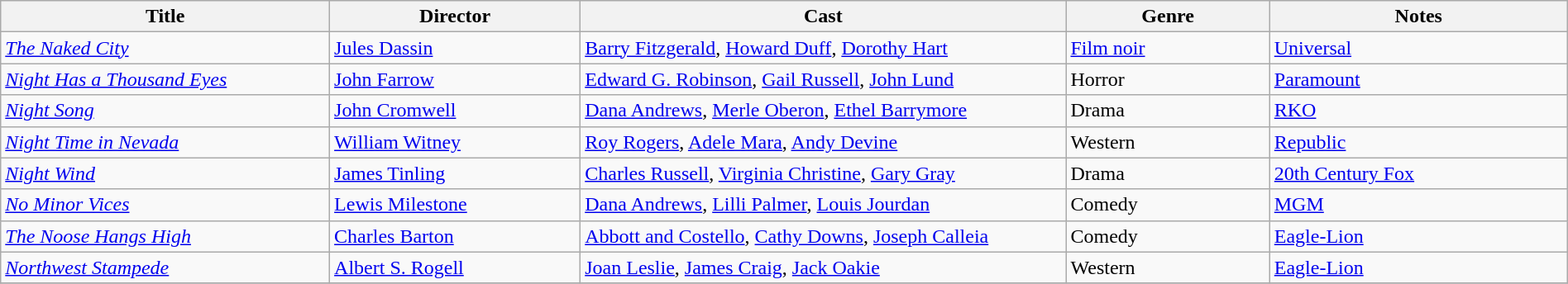<table class="wikitable" style="width:100%;">
<tr>
<th style="width:21%;">Title</th>
<th style="width:16%;">Director</th>
<th style="width:31%;">Cast</th>
<th style="width:13%;">Genre</th>
<th style="width:19%;">Notes</th>
</tr>
<tr>
<td><em><a href='#'>The Naked City</a></em></td>
<td><a href='#'>Jules Dassin</a></td>
<td><a href='#'>Barry Fitzgerald</a>, <a href='#'>Howard Duff</a>, <a href='#'>Dorothy Hart</a></td>
<td><a href='#'>Film noir</a></td>
<td><a href='#'>Universal</a></td>
</tr>
<tr>
<td><em><a href='#'>Night Has a Thousand Eyes</a></em></td>
<td><a href='#'>John Farrow</a></td>
<td><a href='#'>Edward G. Robinson</a>, <a href='#'>Gail Russell</a>, <a href='#'>John Lund</a></td>
<td>Horror</td>
<td><a href='#'>Paramount</a></td>
</tr>
<tr>
<td><em><a href='#'>Night Song</a></em></td>
<td><a href='#'>John Cromwell</a></td>
<td><a href='#'>Dana Andrews</a>, <a href='#'>Merle Oberon</a>, <a href='#'>Ethel Barrymore</a></td>
<td>Drama</td>
<td><a href='#'>RKO</a></td>
</tr>
<tr>
<td><em><a href='#'>Night Time in Nevada</a></em></td>
<td><a href='#'>William Witney</a></td>
<td><a href='#'>Roy Rogers</a>, <a href='#'>Adele Mara</a>, <a href='#'>Andy Devine</a></td>
<td>Western</td>
<td><a href='#'>Republic</a></td>
</tr>
<tr>
<td><em><a href='#'>Night Wind</a></em></td>
<td><a href='#'>James Tinling</a></td>
<td><a href='#'>Charles Russell</a>, <a href='#'>Virginia Christine</a>, <a href='#'>Gary Gray</a></td>
<td>Drama</td>
<td><a href='#'>20th Century Fox</a></td>
</tr>
<tr>
<td><em><a href='#'>No Minor Vices</a></em></td>
<td><a href='#'>Lewis Milestone</a></td>
<td><a href='#'>Dana Andrews</a>, <a href='#'>Lilli Palmer</a>, <a href='#'>Louis Jourdan</a></td>
<td>Comedy</td>
<td><a href='#'>MGM</a></td>
</tr>
<tr>
<td><em><a href='#'>The Noose Hangs High</a></em></td>
<td><a href='#'>Charles Barton</a></td>
<td><a href='#'>Abbott and Costello</a>, <a href='#'>Cathy Downs</a>, <a href='#'>Joseph Calleia</a></td>
<td>Comedy</td>
<td><a href='#'>Eagle-Lion</a></td>
</tr>
<tr>
<td><em><a href='#'>Northwest Stampede</a></em></td>
<td><a href='#'>Albert S. Rogell</a></td>
<td><a href='#'>Joan Leslie</a>, <a href='#'>James Craig</a>, <a href='#'>Jack Oakie</a></td>
<td>Western</td>
<td><a href='#'>Eagle-Lion</a></td>
</tr>
<tr>
</tr>
</table>
